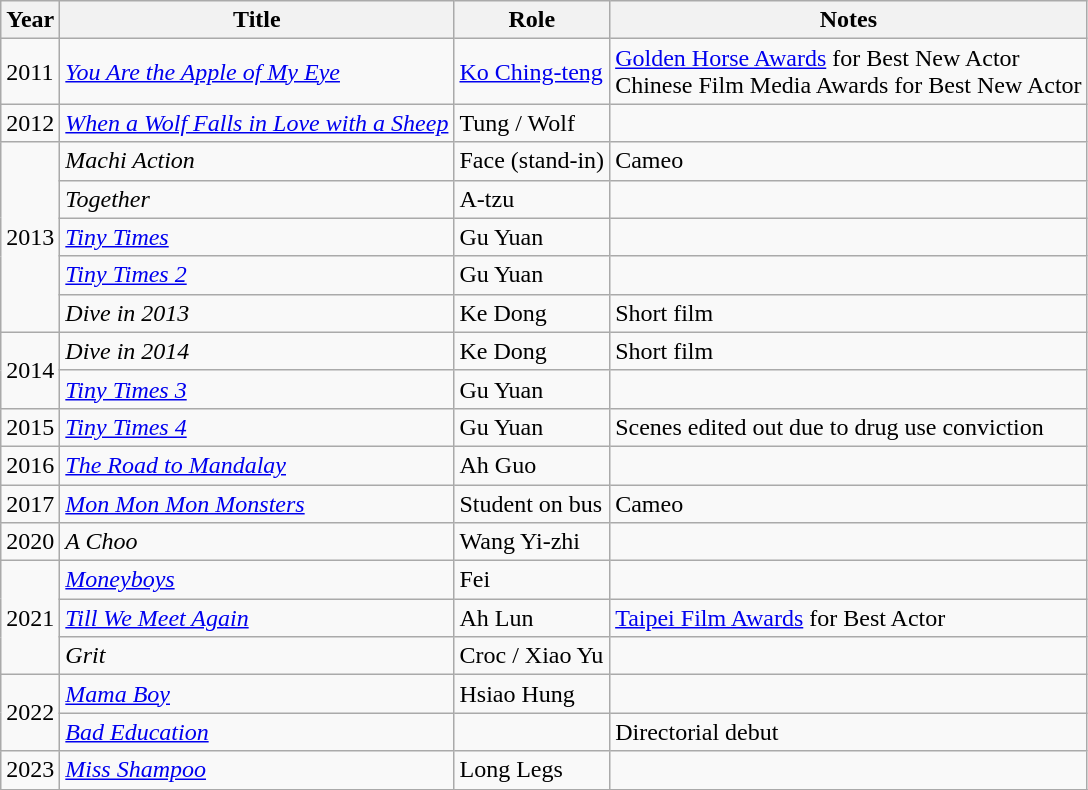<table class="wikitable sortable">
<tr>
<th>Year</th>
<th>Title</th>
<th>Role</th>
<th class="unsortable">Notes</th>
</tr>
<tr>
<td>2011</td>
<td><em><a href='#'>You Are the Apple of My Eye</a></em></td>
<td><a href='#'>Ko Ching-teng</a></td>
<td><a href='#'>Golden Horse Awards</a> for Best New Actor<br>Chinese Film Media Awards for Best New Actor</td>
</tr>
<tr>
<td>2012</td>
<td><em><a href='#'>When a Wolf Falls in Love with a Sheep</a></em></td>
<td>Tung / Wolf</td>
<td></td>
</tr>
<tr>
<td rowspan=5>2013</td>
<td><em>Machi Action</em></td>
<td>Face (stand-in)</td>
<td>Cameo</td>
</tr>
<tr>
<td><em>Together</em></td>
<td>A-tzu</td>
<td></td>
</tr>
<tr>
<td><em><a href='#'>Tiny Times</a></em></td>
<td>Gu Yuan</td>
<td></td>
</tr>
<tr>
<td><em><a href='#'>Tiny Times 2</a></em></td>
<td>Gu Yuan</td>
<td></td>
</tr>
<tr>
<td><em>Dive in 2013</em></td>
<td>Ke Dong</td>
<td>Short film</td>
</tr>
<tr>
<td rowspan=2>2014</td>
<td><em>Dive in 2014</em></td>
<td>Ke Dong</td>
<td>Short film</td>
</tr>
<tr>
<td><em><a href='#'>Tiny Times 3</a></em></td>
<td>Gu Yuan</td>
<td></td>
</tr>
<tr>
<td>2015</td>
<td><em><a href='#'>Tiny Times 4</a></em></td>
<td>Gu Yuan</td>
<td>Scenes edited out due to drug use conviction</td>
</tr>
<tr>
<td>2016</td>
<td><em><a href='#'>The Road to Mandalay</a></em></td>
<td>Ah Guo</td>
<td></td>
</tr>
<tr>
<td>2017</td>
<td><em><a href='#'>Mon Mon Mon Monsters</a></em></td>
<td>Student on bus</td>
<td>Cameo</td>
</tr>
<tr>
<td>2020</td>
<td><em>A Choo</em></td>
<td>Wang Yi-zhi</td>
<td></td>
</tr>
<tr>
<td rowspan=3>2021</td>
<td><em><a href='#'>Moneyboys</a></em></td>
<td>Fei</td>
<td></td>
</tr>
<tr>
<td><em><a href='#'>Till We Meet Again</a></em></td>
<td>Ah Lun</td>
<td><a href='#'>Taipei Film Awards</a> for Best Actor</td>
</tr>
<tr>
<td><em>Grit</em></td>
<td>Croc / Xiao Yu</td>
<td></td>
</tr>
<tr>
<td rowspan=2>2022</td>
<td><em><a href='#'>Mama Boy</a></em></td>
<td>Hsiao Hung</td>
<td></td>
</tr>
<tr>
<td><em><a href='#'>Bad Education</a></em></td>
<td></td>
<td>Directorial debut</td>
</tr>
<tr>
<td>2023</td>
<td><em><a href='#'>Miss Shampoo</a></em></td>
<td>Long Legs</td>
<td></td>
</tr>
<tr>
</tr>
</table>
